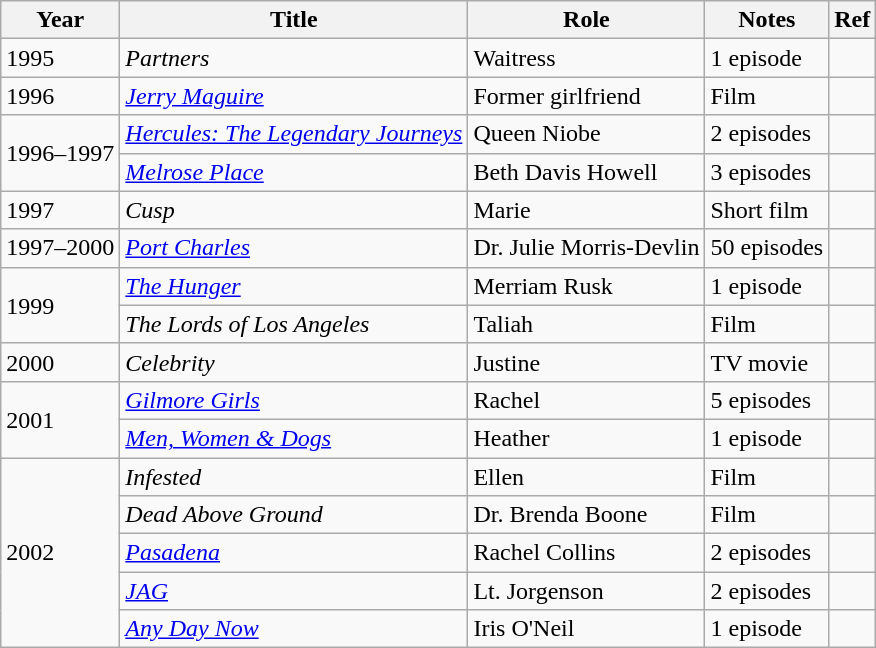<table class="wikitable sortable">
<tr>
<th>Year</th>
<th>Title</th>
<th>Role</th>
<th>Notes</th>
<th>Ref</th>
</tr>
<tr>
<td>1995</td>
<td><em>Partners</em></td>
<td>Waitress</td>
<td>1 episode</td>
<td></td>
</tr>
<tr>
<td>1996</td>
<td><em><a href='#'>Jerry Maguire</a></em></td>
<td>Former girlfriend</td>
<td>Film</td>
<td></td>
</tr>
<tr>
<td rowspan="2">1996–1997</td>
<td><em><a href='#'>Hercules: The Legendary Journeys</a></em></td>
<td>Queen Niobe</td>
<td>2 episodes</td>
<td></td>
</tr>
<tr>
<td><em><a href='#'>Melrose Place</a></em></td>
<td>Beth Davis Howell</td>
<td>3 episodes</td>
<td></td>
</tr>
<tr>
<td>1997</td>
<td><em>Cusp</em></td>
<td>Marie</td>
<td>Short film</td>
<td></td>
</tr>
<tr>
<td>1997–2000</td>
<td><em><a href='#'>Port Charles</a></em></td>
<td>Dr. Julie Morris-Devlin</td>
<td>50 episodes</td>
<td></td>
</tr>
<tr>
<td rowspan="2">1999</td>
<td><em><a href='#'>The Hunger</a></em></td>
<td>Merriam Rusk</td>
<td>1 episode</td>
<td></td>
</tr>
<tr>
<td><em>The Lords of Los Angeles</em></td>
<td>Taliah</td>
<td>Film</td>
<td></td>
</tr>
<tr>
<td>2000</td>
<td><em>Celebrity</em></td>
<td>Justine</td>
<td>TV movie</td>
<td></td>
</tr>
<tr>
<td rowspan="2">2001</td>
<td><em><a href='#'>Gilmore Girls</a></em></td>
<td>Rachel</td>
<td>5 episodes</td>
<td></td>
</tr>
<tr>
<td><em><a href='#'>Men, Women & Dogs</a></em></td>
<td>Heather</td>
<td>1 episode</td>
<td></td>
</tr>
<tr>
<td rowspan="5">2002</td>
<td><em>Infested</em></td>
<td>Ellen</td>
<td>Film</td>
<td></td>
</tr>
<tr>
<td><em>Dead Above Ground</em></td>
<td>Dr. Brenda Boone</td>
<td>Film</td>
<td></td>
</tr>
<tr>
<td><em><a href='#'>Pasadena</a></em></td>
<td>Rachel Collins</td>
<td>2 episodes</td>
<td></td>
</tr>
<tr>
<td><em><a href='#'>JAG</a></em></td>
<td>Lt. Jorgenson</td>
<td>2 episodes</td>
<td></td>
</tr>
<tr>
<td><em><a href='#'>Any Day Now</a></em></td>
<td>Iris O'Neil</td>
<td>1 episode</td>
<td></td>
</tr>
</table>
